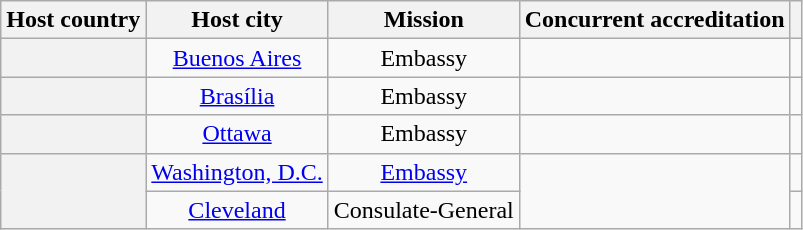<table class="wikitable plainrowheaders" style="text-align:center;">
<tr>
<th scope="col">Host country</th>
<th scope="col">Host city</th>
<th scope="col">Mission</th>
<th scope="col">Concurrent accreditation</th>
<th scope="col"></th>
</tr>
<tr>
<th scope="row"></th>
<td><a href='#'>Buenos Aires</a></td>
<td>Embassy</td>
<td></td>
<td></td>
</tr>
<tr>
<th scope="row"></th>
<td><a href='#'>Brasília</a></td>
<td>Embassy</td>
<td></td>
<td></td>
</tr>
<tr>
<th scope="row"></th>
<td><a href='#'>Ottawa</a></td>
<td>Embassy</td>
<td></td>
<td></td>
</tr>
<tr>
<th scope="row" rowspan="2"></th>
<td><a href='#'>Washington, D.C.</a></td>
<td><a href='#'>Embassy</a></td>
<td rowspan="2"></td>
<td></td>
</tr>
<tr>
<td><a href='#'>Cleveland</a></td>
<td>Consulate-General</td>
<td></td>
</tr>
</table>
